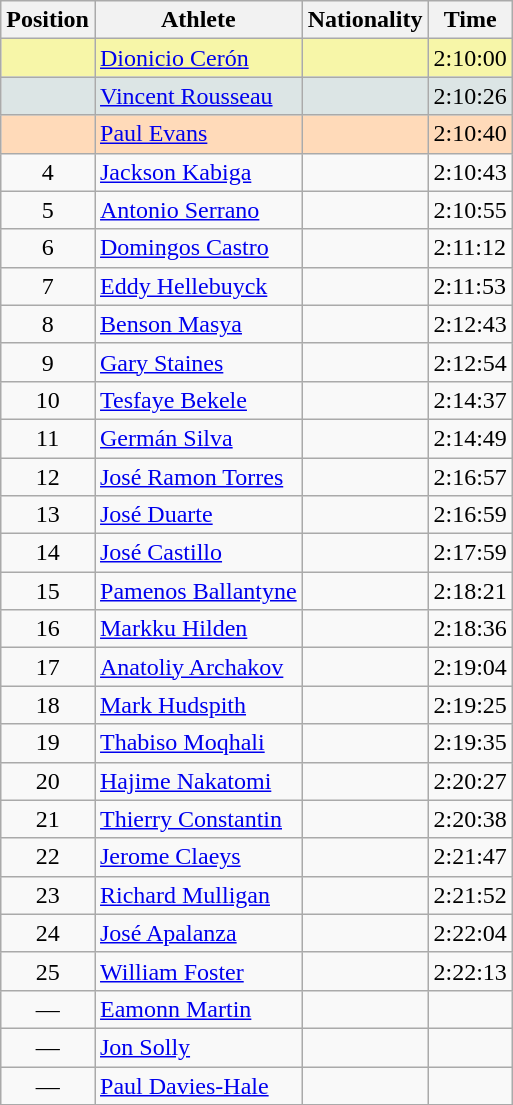<table class="wikitable sortable">
<tr>
<th>Position</th>
<th>Athlete</th>
<th>Nationality</th>
<th>Time</th>
</tr>
<tr bgcolor="#F7F6A8">
<td align=center></td>
<td><a href='#'>Dionicio Cerón</a></td>
<td></td>
<td>2:10:00</td>
</tr>
<tr bgcolor="#DCE5E5">
<td align=center></td>
<td><a href='#'>Vincent Rousseau</a></td>
<td></td>
<td>2:10:26</td>
</tr>
<tr bgcolor="#FFDAB9">
<td align=center></td>
<td><a href='#'>Paul Evans</a></td>
<td></td>
<td>2:10:40</td>
</tr>
<tr>
<td align=center>4</td>
<td><a href='#'>Jackson Kabiga</a></td>
<td></td>
<td>2:10:43</td>
</tr>
<tr>
<td align=center>5</td>
<td><a href='#'>Antonio Serrano</a></td>
<td></td>
<td>2:10:55</td>
</tr>
<tr>
<td align=center>6</td>
<td><a href='#'>Domingos Castro</a></td>
<td></td>
<td>2:11:12</td>
</tr>
<tr>
<td align=center>7</td>
<td><a href='#'>Eddy Hellebuyck</a></td>
<td></td>
<td>2:11:53</td>
</tr>
<tr>
<td align=center>8</td>
<td><a href='#'>Benson Masya</a></td>
<td></td>
<td>2:12:43</td>
</tr>
<tr>
<td align=center>9</td>
<td><a href='#'>Gary Staines</a></td>
<td></td>
<td>2:12:54</td>
</tr>
<tr>
<td align=center>10</td>
<td><a href='#'>Tesfaye Bekele</a></td>
<td></td>
<td>2:14:37</td>
</tr>
<tr>
<td align=center>11</td>
<td><a href='#'>Germán Silva</a></td>
<td></td>
<td>2:14:49</td>
</tr>
<tr>
<td align=center>12</td>
<td><a href='#'>José Ramon Torres</a></td>
<td></td>
<td>2:16:57</td>
</tr>
<tr>
<td align=center>13</td>
<td><a href='#'>José Duarte</a></td>
<td></td>
<td>2:16:59</td>
</tr>
<tr>
<td align=center>14</td>
<td><a href='#'>José Castillo</a></td>
<td></td>
<td>2:17:59</td>
</tr>
<tr>
<td align=center>15</td>
<td><a href='#'>Pamenos Ballantyne</a></td>
<td></td>
<td>2:18:21</td>
</tr>
<tr>
<td align=center>16</td>
<td><a href='#'>Markku Hilden</a></td>
<td></td>
<td>2:18:36</td>
</tr>
<tr>
<td align=center>17</td>
<td><a href='#'>Anatoliy Archakov</a></td>
<td></td>
<td>2:19:04</td>
</tr>
<tr>
<td align=center>18</td>
<td><a href='#'>Mark Hudspith</a></td>
<td></td>
<td>2:19:25</td>
</tr>
<tr>
<td align=center>19</td>
<td><a href='#'>Thabiso Moqhali</a></td>
<td></td>
<td>2:19:35</td>
</tr>
<tr>
<td align=center>20</td>
<td><a href='#'>Hajime Nakatomi</a></td>
<td></td>
<td>2:20:27</td>
</tr>
<tr>
<td align=center>21</td>
<td><a href='#'>Thierry Constantin</a></td>
<td></td>
<td>2:20:38</td>
</tr>
<tr>
<td align=center>22</td>
<td><a href='#'>Jerome Claeys</a></td>
<td></td>
<td>2:21:47</td>
</tr>
<tr>
<td align=center>23</td>
<td><a href='#'>Richard Mulligan</a></td>
<td></td>
<td>2:21:52</td>
</tr>
<tr>
<td align=center>24</td>
<td><a href='#'>José Apalanza</a></td>
<td></td>
<td>2:22:04</td>
</tr>
<tr>
<td align=center>25</td>
<td><a href='#'>William Foster</a></td>
<td></td>
<td>2:22:13</td>
</tr>
<tr>
<td align=center>—</td>
<td><a href='#'>Eamonn Martin</a></td>
<td></td>
<td></td>
</tr>
<tr>
<td align=center>—</td>
<td><a href='#'>Jon Solly</a></td>
<td></td>
<td></td>
</tr>
<tr>
<td align=center>—</td>
<td><a href='#'>Paul Davies-Hale</a></td>
<td></td>
<td></td>
</tr>
</table>
